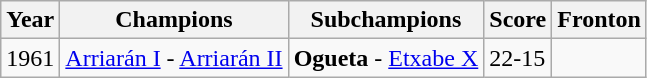<table class="wikitable">
<tr>
<th>Year</th>
<th>Champions</th>
<th>Subchampions</th>
<th>Score</th>
<th>Fronton</th>
</tr>
<tr>
<td>1961</td>
<td><a href='#'>Arriarán I</a> - <a href='#'>Arriarán II</a></td>
<td><strong>Ogueta</strong> - <a href='#'>Etxabe X</a></td>
<td>22-15</td>
<td></td>
</tr>
</table>
